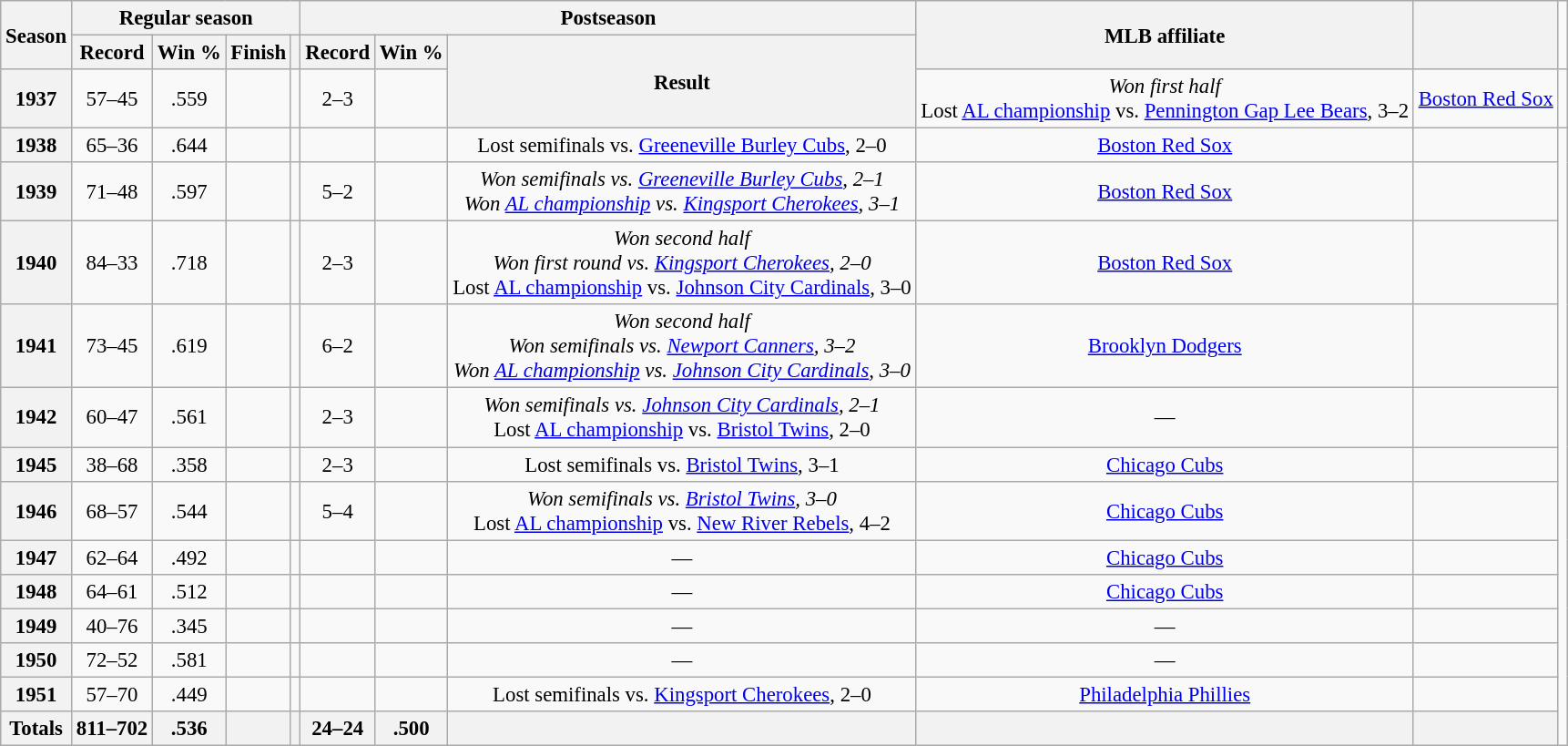<table class="wikitable sortable plainrowheaders" style="font-size: 95%; text-align:center;">
<tr>
<th rowspan="2" scope="col">Season</th>
<th colspan="4" scope="col">Regular season</th>
<th colspan="3" scope="col">Postseason</th>
<th rowspan="2" scope="col">MLB affiliate</th>
<th rowspan="2" class="unsortable" scope="col"></th>
</tr>
<tr>
<th scope="col">Record</th>
<th scope="col">Win %</th>
<th scope="col">Finish</th>
<th scope="col"></th>
<th scope="col">Record</th>
<th scope="col">Win %</th>
<th class="unsortable" rowspan="2" scope="col">Result</th>
</tr>
<tr>
<th scope="row" style="text-align:center">1937</th>
<td>57–45</td>
<td>.559</td>
<td></td>
<td></td>
<td>2–3</td>
<td></td>
<td><em>Won first half</em><br>Lost <a href='#'>AL championship</a> vs. <a href='#'>Pennington Gap Lee Bears</a>, 3–2</td>
<td><a href='#'>Boston Red Sox</a></td>
<td></td>
</tr>
<tr>
<th scope="row" style="text-align:center">1938</th>
<td>65–36</td>
<td>.644</td>
<td></td>
<td></td>
<td></td>
<td></td>
<td>Lost semifinals vs. <a href='#'>Greeneville Burley Cubs</a>, 2–0</td>
<td><a href='#'>Boston Red Sox</a></td>
<td></td>
</tr>
<tr>
<th scope="row" style="text-align:center">1939</th>
<td>71–48</td>
<td>.597</td>
<td></td>
<td></td>
<td>5–2</td>
<td></td>
<td><em>Won semifinals vs. <a href='#'>Greeneville Burley Cubs</a>, 2–1</em><br><em>Won <a href='#'>AL championship</a> vs. <a href='#'>Kingsport Cherokees</a>, 3–1</em></td>
<td><a href='#'>Boston Red Sox</a></td>
<td></td>
</tr>
<tr>
<th scope="row" style="text-align:center">1940</th>
<td>84–33</td>
<td>.718</td>
<td></td>
<td></td>
<td>2–3</td>
<td></td>
<td><em>Won second half</em><br><em>Won first round vs. <a href='#'>Kingsport Cherokees</a>, 2–0</em><br>Lost <a href='#'>AL championship</a> vs. <a href='#'>Johnson City Cardinals</a>, 3–0</td>
<td><a href='#'>Boston Red Sox</a></td>
<td></td>
</tr>
<tr>
<th scope="row" style="text-align:center">1941</th>
<td>73–45</td>
<td>.619</td>
<td></td>
<td></td>
<td>6–2</td>
<td></td>
<td><em>Won second half</em><br><em>Won semifinals vs. <a href='#'>Newport Canners</a>, 3–2</em><br><em>Won <a href='#'>AL championship</a> vs. <a href='#'>Johnson City Cardinals</a>, 3–0</em></td>
<td><a href='#'>Brooklyn Dodgers</a></td>
<td></td>
</tr>
<tr>
<th scope="row" style="text-align:center">1942</th>
<td>60–47</td>
<td>.561</td>
<td></td>
<td></td>
<td>2–3</td>
<td></td>
<td><em>Won semifinals vs. <a href='#'>Johnson City Cardinals</a>, 2–1</em><br>Lost <a href='#'>AL championship</a> vs. <a href='#'>Bristol Twins</a>, 2–0</td>
<td>—</td>
<td></td>
</tr>
<tr>
<th scope="row" style="text-align:center">1945</th>
<td>38–68</td>
<td>.358</td>
<td></td>
<td></td>
<td>2–3</td>
<td></td>
<td>Lost semifinals vs. <a href='#'>Bristol Twins</a>, 3–1</td>
<td><a href='#'>Chicago Cubs</a></td>
<td></td>
</tr>
<tr>
<th scope="row" style="text-align:center">1946</th>
<td>68–57</td>
<td>.544</td>
<td></td>
<td></td>
<td>5–4</td>
<td></td>
<td><em>Won semifinals vs. <a href='#'>Bristol Twins</a>, 3–0</em><br>Lost <a href='#'>AL championship</a> vs. <a href='#'>New River Rebels</a>, 4–2</td>
<td><a href='#'>Chicago Cubs</a></td>
<td></td>
</tr>
<tr>
<th scope="row" style="text-align:center">1947</th>
<td>62–64</td>
<td>.492</td>
<td></td>
<td></td>
<td></td>
<td></td>
<td>—</td>
<td><a href='#'>Chicago Cubs</a></td>
<td></td>
</tr>
<tr>
<th scope="row" style="text-align:center">1948</th>
<td>64–61</td>
<td>.512</td>
<td></td>
<td></td>
<td></td>
<td></td>
<td>—</td>
<td><a href='#'>Chicago Cubs</a></td>
<td></td>
</tr>
<tr>
<th scope="row" style="text-align:center">1949</th>
<td>40–76</td>
<td>.345</td>
<td></td>
<td></td>
<td></td>
<td></td>
<td>—</td>
<td>—</td>
<td></td>
</tr>
<tr>
<th scope="row" style="text-align:center">1950</th>
<td>72–52</td>
<td>.581</td>
<td></td>
<td></td>
<td></td>
<td></td>
<td>—</td>
<td>—</td>
<td></td>
</tr>
<tr>
<th scope="row" style="text-align:center">1951</th>
<td>57–70</td>
<td>.449</td>
<td></td>
<td></td>
<td></td>
<td></td>
<td>Lost semifinals vs. <a href='#'>Kingsport Cherokees</a>, 2–0</td>
<td><a href='#'>Philadelphia Phillies</a></td>
<td></td>
</tr>
<tr class="sortbottom">
<th scope="row" style="text-align:center"><strong>Totals</strong></th>
<th>811–702</th>
<th>.536</th>
<th></th>
<th></th>
<th>24–24</th>
<th>.500</th>
<th></th>
<th></th>
<th></th>
</tr>
</table>
